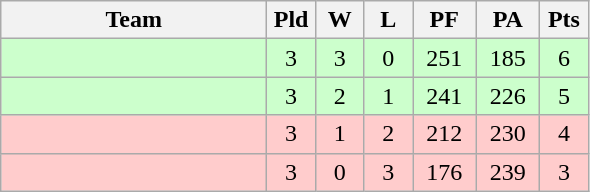<table class="wikitable" style="text-align:center;">
<tr>
<th width=170>Team</th>
<th width=25>Pld</th>
<th width=25>W</th>
<th width=25>L</th>
<th width=35>PF</th>
<th width=35>PA</th>
<th width=25>Pts</th>
</tr>
<tr bgcolor=#ccffcc>
<td align="left"></td>
<td>3</td>
<td>3</td>
<td>0</td>
<td>251</td>
<td>185</td>
<td>6</td>
</tr>
<tr bgcolor=#ccffcc>
<td align="left"></td>
<td>3</td>
<td>2</td>
<td>1</td>
<td>241</td>
<td>226</td>
<td>5</td>
</tr>
<tr bgcolor=#ffcccc>
<td align="left"></td>
<td>3</td>
<td>1</td>
<td>2</td>
<td>212</td>
<td>230</td>
<td>4</td>
</tr>
<tr bgcolor=#ffcccc>
<td align="left"></td>
<td>3</td>
<td>0</td>
<td>3</td>
<td>176</td>
<td>239</td>
<td>3</td>
</tr>
</table>
